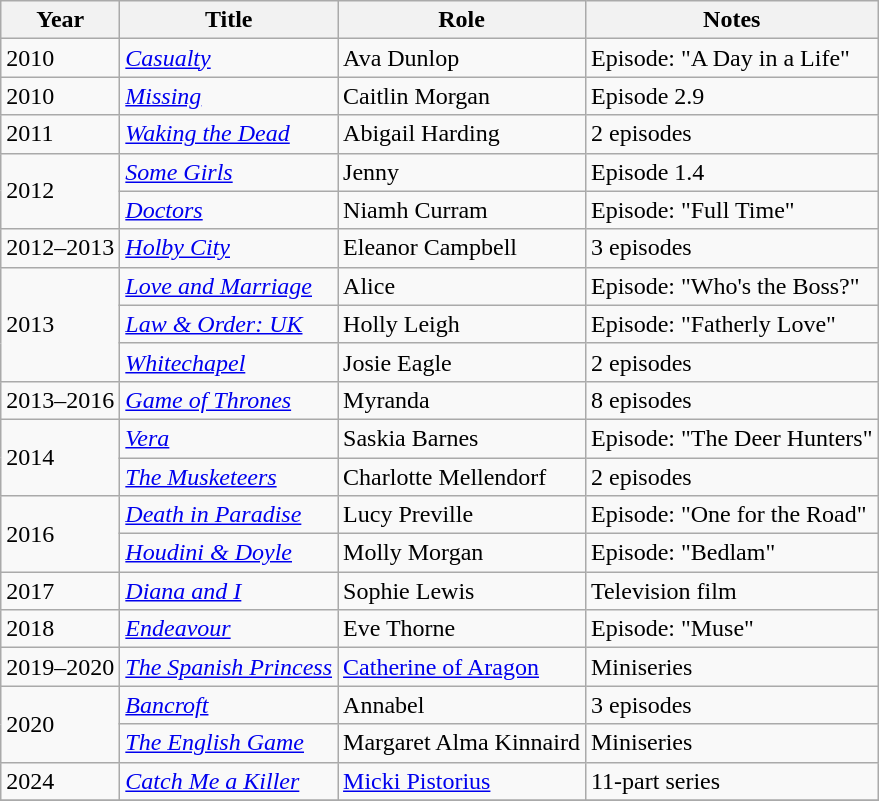<table class="wikitable sortable">
<tr>
<th>Year</th>
<th>Title</th>
<th>Role</th>
<th class="unsortable">Notes</th>
</tr>
<tr>
<td>2010</td>
<td><em><a href='#'>Casualty</a></em></td>
<td>Ava Dunlop</td>
<td>Episode: "A Day in a Life"</td>
</tr>
<tr>
<td>2010</td>
<td><em><a href='#'>Missing</a></em></td>
<td>Caitlin Morgan</td>
<td>Episode 2.9</td>
</tr>
<tr>
<td>2011</td>
<td><em><a href='#'>Waking the Dead</a></em></td>
<td>Abigail Harding</td>
<td>2 episodes</td>
</tr>
<tr>
<td rowspan="2">2012</td>
<td><em><a href='#'>Some Girls</a></em></td>
<td>Jenny</td>
<td>Episode 1.4</td>
</tr>
<tr>
<td><em><a href='#'>Doctors</a></em></td>
<td>Niamh Curram</td>
<td>Episode: "Full Time"</td>
</tr>
<tr>
<td>2012–2013</td>
<td><em><a href='#'>Holby City</a></em></td>
<td>Eleanor Campbell</td>
<td>3 episodes</td>
</tr>
<tr>
<td rowspan="3">2013</td>
<td><em><a href='#'>Love and Marriage</a></em></td>
<td>Alice</td>
<td>Episode: "Who's the Boss?"</td>
</tr>
<tr>
<td><em><a href='#'>Law & Order: UK</a></em></td>
<td>Holly Leigh</td>
<td>Episode: "Fatherly Love"</td>
</tr>
<tr>
<td><em><a href='#'>Whitechapel</a></em></td>
<td>Josie Eagle</td>
<td>2 episodes</td>
</tr>
<tr>
<td>2013–2016</td>
<td><em><a href='#'>Game of Thrones</a></em></td>
<td>Myranda</td>
<td>8 episodes</td>
</tr>
<tr>
<td rowspan="2">2014</td>
<td><em><a href='#'>Vera</a></em></td>
<td>Saskia Barnes</td>
<td>Episode: "The Deer Hunters"</td>
</tr>
<tr>
<td><em><a href='#'>The Musketeers</a></em></td>
<td>Charlotte Mellendorf</td>
<td>2 episodes</td>
</tr>
<tr>
<td rowspan="2">2016</td>
<td><em><a href='#'>Death in Paradise</a></em></td>
<td>Lucy Preville</td>
<td>Episode: "One for the Road"</td>
</tr>
<tr>
<td><em><a href='#'>Houdini & Doyle</a></em></td>
<td>Molly Morgan</td>
<td>Episode: "Bedlam"</td>
</tr>
<tr>
<td>2017</td>
<td><em><a href='#'>Diana and I</a></em></td>
<td>Sophie Lewis</td>
<td>Television film</td>
</tr>
<tr>
<td>2018</td>
<td><em><a href='#'>Endeavour</a></em></td>
<td>Eve Thorne</td>
<td>Episode: "Muse"</td>
</tr>
<tr>
<td>2019–2020</td>
<td><em><a href='#'>The Spanish Princess</a></em></td>
<td><a href='#'>Catherine of Aragon</a></td>
<td>Miniseries</td>
</tr>
<tr>
<td rowspan="2">2020</td>
<td><em><a href='#'>Bancroft</a></em></td>
<td>Annabel</td>
<td>3 episodes</td>
</tr>
<tr>
<td><em><a href='#'>The English Game</a></em></td>
<td>Margaret Alma Kinnaird</td>
<td>Miniseries</td>
</tr>
<tr>
<td>2024</td>
<td><em><a href='#'>Catch Me a Killer</a></em></td>
<td><a href='#'>Micki Pistorius</a></td>
<td>11-part series</td>
</tr>
<tr>
</tr>
</table>
